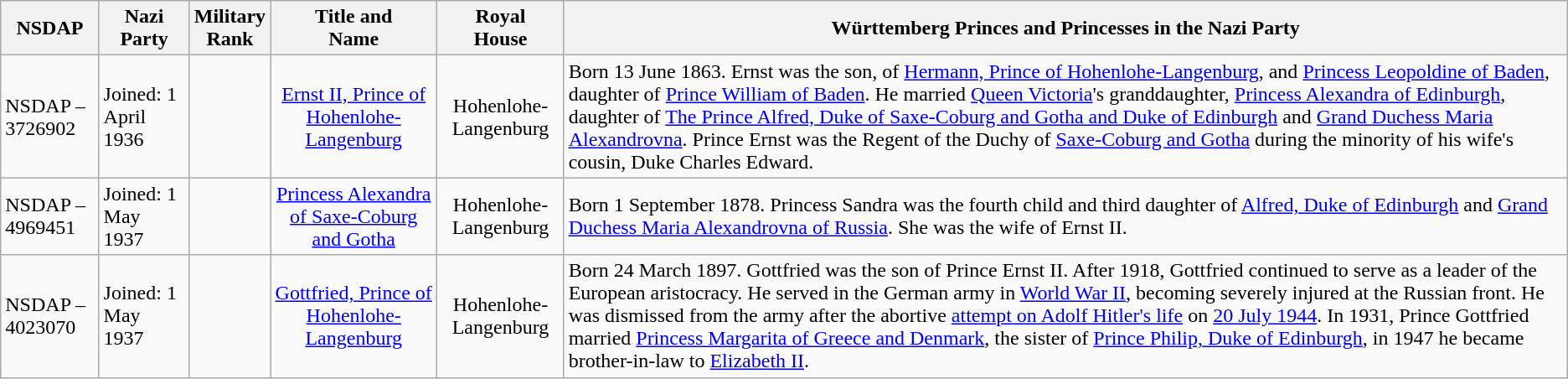<table class="wikitable">
<tr>
<th>NSDAP</th>
<th>Nazi Party</th>
<th>Military<br>Rank</th>
<th>Title and<br>Name</th>
<th>Royal<br>House</th>
<th>Württemberg Princes and Princesses in the Nazi Party</th>
</tr>
<tr>
<td>NSDAP – 3726902</td>
<td>Joined: 1 April 1936</td>
<td></td>
<td align="center"><a href='#'>Ernst II, Prince of Hohenlohe-Langenburg</a></td>
<td align="center"> Hohenlohe-Langenburg</td>
<td>Born 13 June 1863. Ernst was the son, of <a href='#'>Hermann, Prince of Hohenlohe-Langenburg</a>, and <a href='#'>Princess Leopoldine of Baden</a>, daughter of <a href='#'>Prince William of Baden</a>. He married <a href='#'>Queen Victoria</a>'s granddaughter, <a href='#'>Princess Alexandra of Edinburgh</a>, daughter of <a href='#'>The Prince Alfred, Duke of Saxe-Coburg and Gotha and Duke of Edinburgh</a> and <a href='#'>Grand Duchess Maria Alexandrovna</a>. Prince Ernst was the Regent of the Duchy of <a href='#'>Saxe-Coburg and Gotha</a> during the minority of his wife's cousin, Duke Charles Edward.</td>
</tr>
<tr>
<td>NSDAP – 4969451</td>
<td>Joined: 1 May 1937</td>
<td></td>
<td align="center"><a href='#'>Princess Alexandra of Saxe-Coburg and Gotha</a></td>
<td align="center"> Hohenlohe-Langenburg</td>
<td> Born 1 September 1878. Princess Sandra was the fourth child and third daughter of <a href='#'>Alfred, Duke of Edinburgh</a> and <a href='#'>Grand Duchess Maria Alexandrovna of Russia</a>. She was the wife of Ernst II.</td>
</tr>
<tr>
<td>NSDAP – 4023070</td>
<td>Joined: 1 May 1937</td>
<td></td>
<td align="center"><a href='#'>Gottfried, Prince of Hohenlohe-Langenburg</a></td>
<td align="center"> Hohenlohe-Langenburg</td>
<td>Born 24 March 1897. Gottfried was the son of Prince Ernst II. After 1918, Gottfried continued to serve as a leader of the European aristocracy. He served in the German army in <a href='#'>World War II</a>, becoming severely injured at the Russian front. He was dismissed from the army after the abortive <a href='#'>attempt on Adolf Hitler's life</a> on <a href='#'>20 July 1944</a>. In 1931, Prince Gottfried married <a href='#'>Princess Margarita of Greece and Denmark</a>, the sister of <a href='#'>Prince Philip, Duke of Edinburgh</a>, in 1947 he became brother-in-law to <a href='#'>Elizabeth II</a>.</td>
</tr>
</table>
